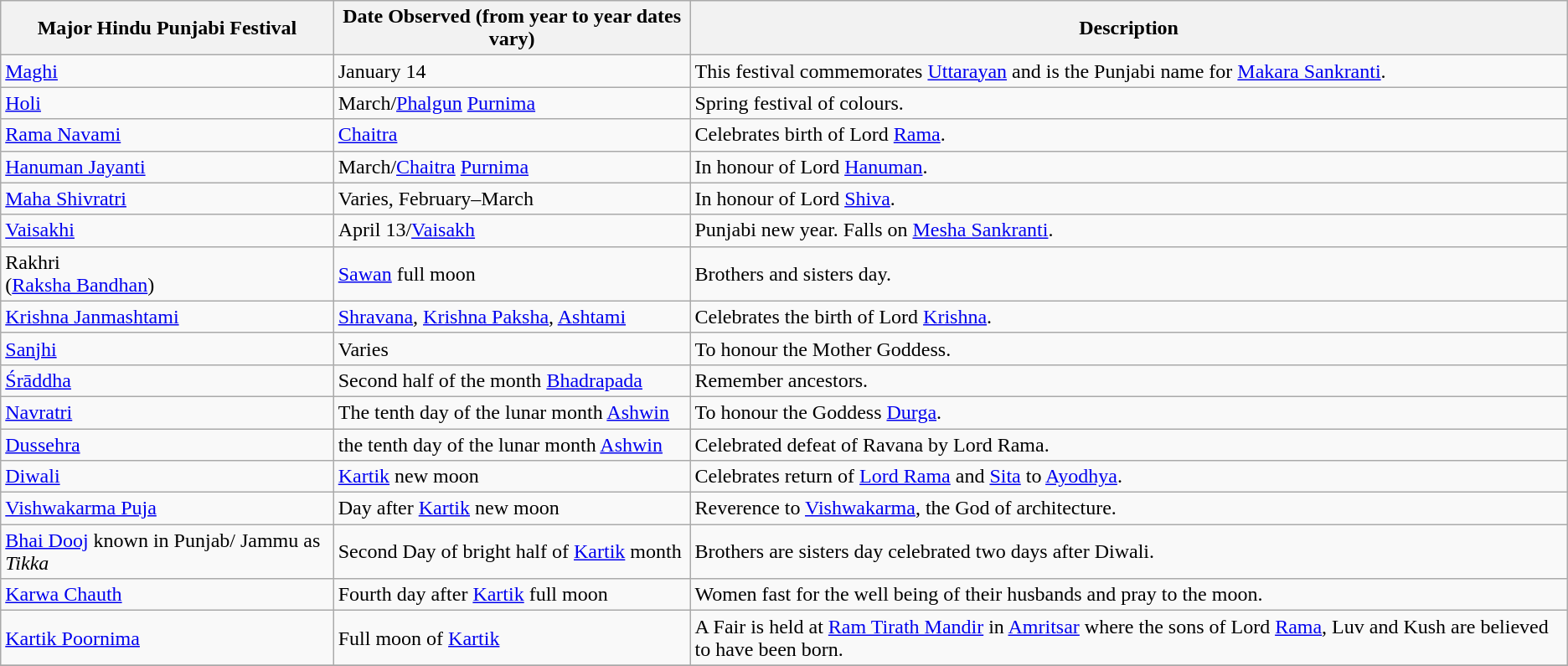<table class="wikitable sortable plainlinks">
<tr>
<th>Major Hindu Punjabi Festival</th>
<th>Date Observed (from year to year dates vary)</th>
<th>Description</th>
</tr>
<tr ->
<td><a href='#'>Maghi</a></td>
<td>January 14</td>
<td>This festival commemorates <a href='#'>Uttarayan</a> and is the Punjabi name for <a href='#'>Makara Sankranti</a>.</td>
</tr>
<tr ->
<td><a href='#'>Holi</a></td>
<td>March/<a href='#'>Phalgun</a> <a href='#'>Purnima</a></td>
<td>Spring festival of colours.</td>
</tr>
<tr ->
<td><a href='#'>Rama Navami</a></td>
<td><a href='#'>Chaitra</a></td>
<td>Celebrates birth of Lord <a href='#'>Rama</a>.</td>
</tr>
<tr ->
<td><a href='#'>Hanuman Jayanti</a></td>
<td>March/<a href='#'>Chaitra</a> <a href='#'>Purnima</a></td>
<td>In honour of Lord <a href='#'>Hanuman</a>.</td>
</tr>
<tr ->
<td><a href='#'>Maha Shivratri</a></td>
<td>Varies, February–March</td>
<td>In honour of Lord <a href='#'>Shiva</a>.</td>
</tr>
<tr ->
<td><a href='#'>Vaisakhi</a></td>
<td>April 13/<a href='#'>Vaisakh</a></td>
<td>Punjabi new year. Falls on <a href='#'>Mesha Sankranti</a>.</td>
</tr>
<tr ->
<td>Rakhri<br>(<a href='#'>Raksha Bandhan</a>)</td>
<td><a href='#'>Sawan</a> full moon</td>
<td>Brothers and sisters day.</td>
</tr>
<tr ->
<td><a href='#'>Krishna Janmashtami</a></td>
<td><a href='#'>Shravana</a>, <a href='#'>Krishna Paksha</a>, <a href='#'>Ashtami</a></td>
<td>Celebrates the birth of Lord <a href='#'>Krishna</a>.</td>
</tr>
<tr ->
<td><a href='#'>Sanjhi</a></td>
<td>Varies</td>
<td>To honour the Mother Goddess.</td>
</tr>
<tr ->
<td><a href='#'>Śrāddha</a></td>
<td>Second half of the month <a href='#'>Bhadrapada</a></td>
<td>Remember ancestors.</td>
</tr>
<tr ->
<td><a href='#'>Navratri</a></td>
<td>The tenth day of the lunar month <a href='#'>Ashwin</a></td>
<td>To honour the Goddess  <a href='#'>Durga</a>.</td>
</tr>
<tr ->
<td><a href='#'>Dussehra</a></td>
<td>the tenth day of the lunar month <a href='#'>Ashwin</a></td>
<td>Celebrated defeat of Ravana by Lord Rama.</td>
</tr>
<tr ->
<td><a href='#'>Diwali</a></td>
<td><a href='#'>Kartik</a> new moon</td>
<td>Celebrates return of <a href='#'>Lord Rama</a> and <a href='#'>Sita</a> to <a href='#'>Ayodhya</a>.</td>
</tr>
<tr ->
<td><a href='#'>Vishwakarma Puja</a></td>
<td>Day after <a href='#'>Kartik</a> new moon</td>
<td>Reverence to <a href='#'>Vishwakarma</a>, the God of architecture.</td>
</tr>
<tr ->
<td><a href='#'>Bhai Dooj</a> known in Punjab/ Jammu as <em>Tikka</em></td>
<td>Second Day of bright half of <a href='#'>Kartik</a> month</td>
<td>Brothers are sisters day celebrated two days after Diwali.</td>
</tr>
<tr ->
<td><a href='#'>Karwa Chauth</a></td>
<td>Fourth day after <a href='#'>Kartik</a> full moon</td>
<td>Women fast for the well being of their husbands and pray to the moon.</td>
</tr>
<tr ->
<td><a href='#'>Kartik Poornima</a></td>
<td>Full moon of <a href='#'>Kartik</a></td>
<td>A Fair is held at <a href='#'>Ram Tirath Mandir</a> in <a href='#'>Amritsar</a> where the sons of Lord <a href='#'>Rama</a>, Luv and Kush are believed to have been born.</td>
</tr>
<tr ->
</tr>
</table>
